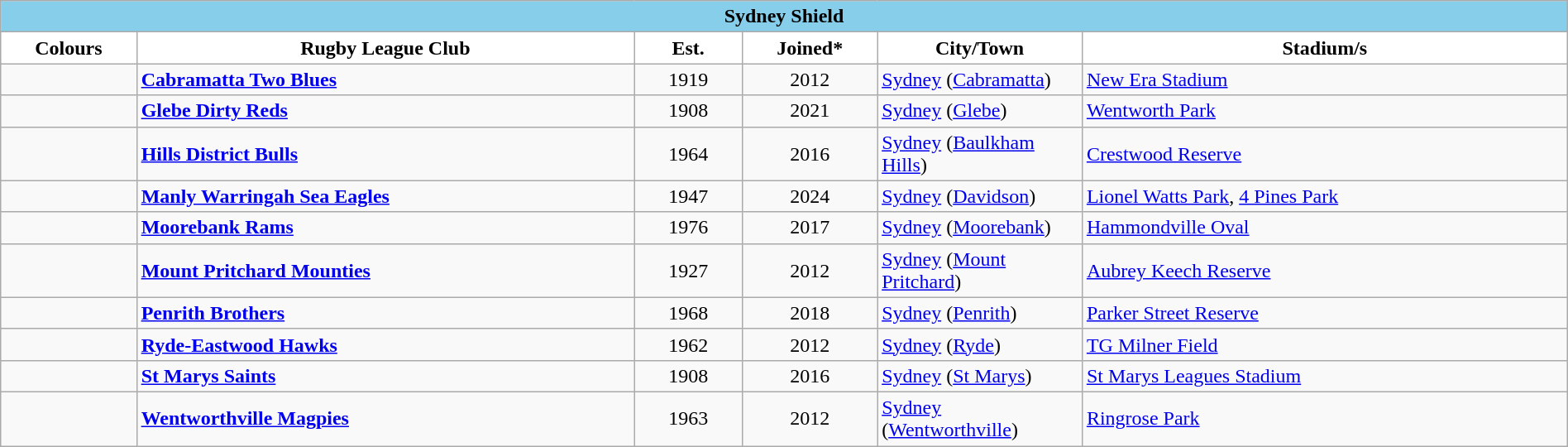<table class="wikitable" style="width: 100%">
<tr>
<td colspan="6" style="background:skyblue; text-align:center;"><strong>Sydney Shield</strong></td>
</tr>
<tr>
<th style="background:white; width:01%">Colours</th>
<th style="background:white; width:06%">Rugby League Club</th>
<th style="background:white; width:01%">Est.</th>
<th style="background:white; width:01%">Joined*</th>
<th style="background:white; width:01%">City/Town</th>
<th style="background:white; width:06%">Stadium/s</th>
</tr>
<tr>
<td style="text-align:center"></td>
<td><strong><a href='#'>Cabramatta Two Blues</a></strong></td>
<td style="text-align:center">1919</td>
<td style="text-align:center">2012</td>
<td><a href='#'>Sydney</a> (<a href='#'>Cabramatta</a>)</td>
<td><a href='#'>New Era Stadium</a></td>
</tr>
<tr>
<td style="text-align:center"></td>
<td><strong><a href='#'>Glebe Dirty Reds</a></strong></td>
<td style="text-align:center">1908</td>
<td style="text-align:center">2021</td>
<td><a href='#'>Sydney</a> (<a href='#'>Glebe</a>)</td>
<td><a href='#'>Wentworth Park</a></td>
</tr>
<tr>
<td style="text-align:center"></td>
<td><strong><a href='#'>Hills District Bulls</a></strong></td>
<td style="text-align:center">1964</td>
<td style="text-align:center">2016</td>
<td><a href='#'>Sydney</a> (<a href='#'>Baulkham Hills</a>)</td>
<td><a href='#'>Crestwood Reserve</a></td>
</tr>
<tr>
<td style="text-align:center"></td>
<td><strong><a href='#'>Manly Warringah Sea Eagles</a></strong></td>
<td style="text-align:center">1947</td>
<td style="text-align:center">2024</td>
<td><a href='#'>Sydney</a> (<a href='#'>Davidson</a>)</td>
<td><a href='#'>Lionel Watts Park</a>, <a href='#'>4 Pines Park</a></td>
</tr>
<tr>
<td style="text-align:center"></td>
<td><strong><a href='#'>Moorebank Rams</a></strong></td>
<td style="text-align:center">1976</td>
<td style="text-align:center">2017</td>
<td><a href='#'>Sydney</a> (<a href='#'>Moorebank</a>)</td>
<td><a href='#'>Hammondville Oval</a></td>
</tr>
<tr>
<td></td>
<td><strong><a href='#'>Mount Pritchard Mounties</a></strong></td>
<td style="text-align:center">1927</td>
<td style="text-align:center">2012</td>
<td><a href='#'>Sydney</a> (<a href='#'>Mount Pritchard</a>)</td>
<td><a href='#'>Aubrey Keech Reserve</a></td>
</tr>
<tr>
<td style="text-align:center"></td>
<td><strong><a href='#'>Penrith Brothers</a></strong></td>
<td style="text-align:center">1968</td>
<td style="text-align:center">2018</td>
<td><a href='#'>Sydney</a> (<a href='#'>Penrith</a>)</td>
<td><a href='#'>Parker Street Reserve</a></td>
</tr>
<tr>
<td style="text-align:center"></td>
<td><strong><a href='#'>Ryde-Eastwood Hawks</a></strong></td>
<td style="text-align:center">1962</td>
<td style="text-align:center">2012</td>
<td><a href='#'>Sydney</a> (<a href='#'>Ryde</a>)</td>
<td><a href='#'>TG Milner Field</a></td>
</tr>
<tr>
<td style="text-align:center"></td>
<td><strong><a href='#'>St Marys Saints</a></strong></td>
<td style="text-align:center">1908</td>
<td style="text-align:center">2016</td>
<td><a href='#'>Sydney</a> (<a href='#'>St Marys</a>)</td>
<td><a href='#'>St Marys Leagues Stadium</a></td>
</tr>
<tr>
<td style="text-align:center"></td>
<td><strong><a href='#'>Wentworthville Magpies</a></strong></td>
<td style="text-align:center">1963</td>
<td style="text-align:center">2012</td>
<td><a href='#'>Sydney</a> (<a href='#'>Wentworthville</a>)</td>
<td><a href='#'>Ringrose Park</a></td>
</tr>
</table>
